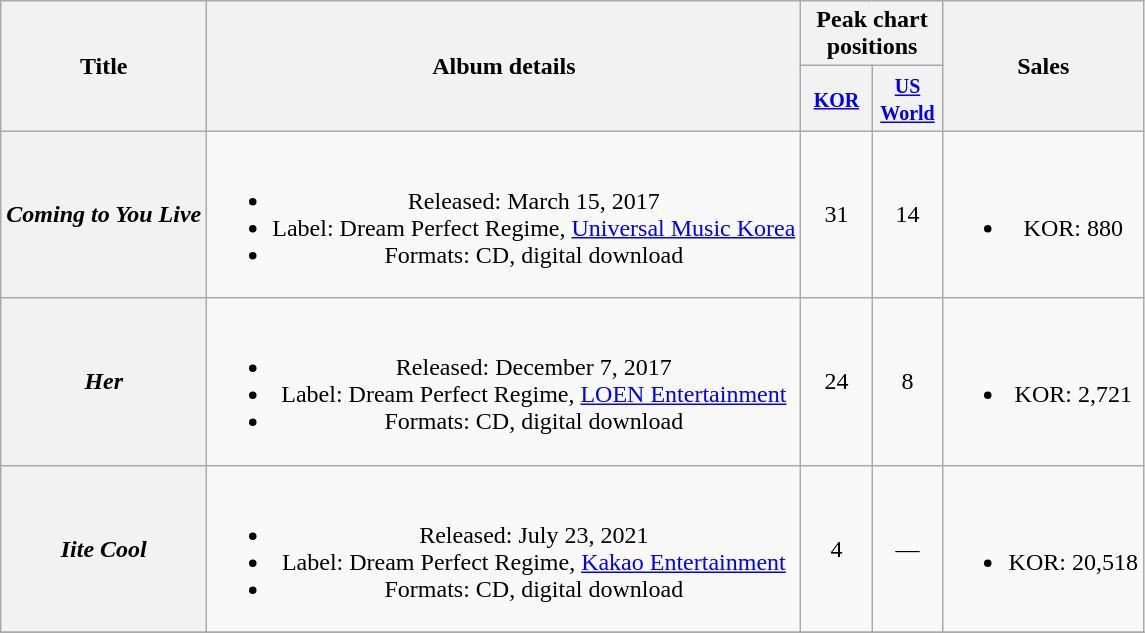<table class="wikitable plainrowheaders" style="text-align:center;">
<tr>
<th scope="col" rowspan="2">Title</th>
<th scope="col" rowspan="2">Album details</th>
<th scope="col" colspan="2">Peak chart positions</th>
<th scope="col" rowspan="2">Sales</th>
</tr>
<tr>
<th scope="col" style="width:2.5em;"><small><a href='#'>KOR</a></small><br></th>
<th scope="col" style="width:2.5em;"><small><a href='#'>US World</a></small><br></th>
</tr>
<tr>
<th scope="row"><em>Coming to You Live</em></th>
<td><br><ul><li>Released: March 15, 2017</li><li>Label: Dream Perfect Regime, <a href='#'>Universal Music Korea</a></li><li>Formats: CD, digital download</li></ul></td>
<td>31</td>
<td>14</td>
<td><br><ul><li>KOR: 880</li></ul></td>
</tr>
<tr>
<th scope="row"><em>Her</em></th>
<td><br><ul><li>Released: December 7, 2017</li><li>Label: Dream Perfect Regime, <a href='#'>LOEN Entertainment</a></li><li>Formats: CD, digital download</li></ul></td>
<td>24</td>
<td>8</td>
<td><br><ul><li>KOR: 2,721</li></ul></td>
</tr>
<tr>
<th scope="row"><em>Iite Cool</em></th>
<td><br><ul><li>Released: July 23, 2021</li><li>Label: Dream Perfect Regime, <a href='#'>Kakao Entertainment</a></li><li>Formats: CD, digital download</li></ul></td>
<td>4</td>
<td>—</td>
<td><br><ul><li>KOR: 20,518</li></ul></td>
</tr>
<tr>
</tr>
</table>
